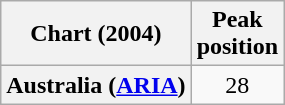<table class="wikitable sortable plainrowheaders" style="text-align:center">
<tr>
<th>Chart (2004)</th>
<th>Peak<br>position</th>
</tr>
<tr>
<th scope="row">Australia (<a href='#'>ARIA</a>)</th>
<td>28</td>
</tr>
</table>
